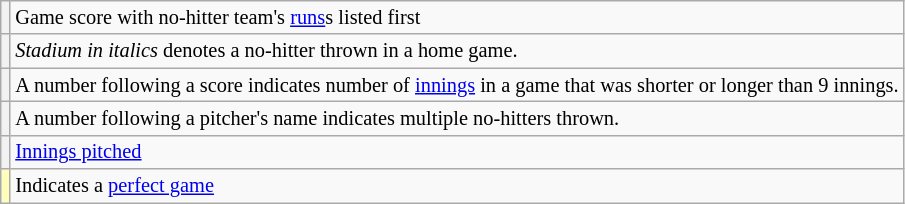<table class="wikitable plainrowheaders" style="font-size:85%">
<tr>
<th scope="row"></th>
<td>Game score with no-hitter team's <a href='#'>runs</a>s listed first</td>
</tr>
<tr>
<th scope="row" style="text-align:center"></th>
<td><em>Stadium in italics</em> denotes a no-hitter thrown in a home game.</td>
</tr>
<tr>
<th scope="row"></th>
<td>A number following a score indicates number of <a href='#'>innings</a> in a game that was shorter or longer than 9 innings.</td>
</tr>
<tr>
<th scope="row"></th>
<td>A number following a pitcher's name indicates multiple no-hitters thrown.</td>
</tr>
<tr>
<th scope="row"></th>
<td><a href='#'>Innings pitched</a></td>
</tr>
<tr>
<th scope="row" style="background:#FFFFBB;"></th>
<td>Indicates a <a href='#'>perfect game</a></td>
</tr>
</table>
